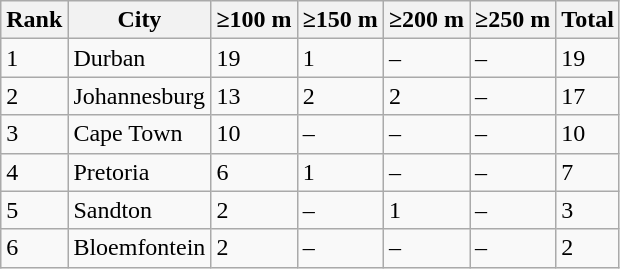<table class="wikitable">
<tr>
<th>Rank</th>
<th>City</th>
<th>≥100 m</th>
<th>≥150 m</th>
<th>≥200 m</th>
<th>≥250 m</th>
<th>Total</th>
</tr>
<tr>
<td>1</td>
<td>Durban</td>
<td>19</td>
<td>1</td>
<td>–</td>
<td>–</td>
<td>19</td>
</tr>
<tr>
<td>2</td>
<td>Johannesburg</td>
<td>13</td>
<td>2</td>
<td>2</td>
<td>–</td>
<td>17</td>
</tr>
<tr>
<td>3</td>
<td>Cape Town</td>
<td>10</td>
<td>–</td>
<td>–</td>
<td>–</td>
<td>10</td>
</tr>
<tr>
<td>4</td>
<td>Pretoria</td>
<td>6</td>
<td>1</td>
<td>–</td>
<td>–</td>
<td>7</td>
</tr>
<tr>
<td>5</td>
<td>Sandton</td>
<td>2</td>
<td>–</td>
<td>1</td>
<td>–</td>
<td>3</td>
</tr>
<tr>
<td>6</td>
<td>Bloemfontein</td>
<td>2</td>
<td>–</td>
<td>–</td>
<td>–</td>
<td>2</td>
</tr>
</table>
